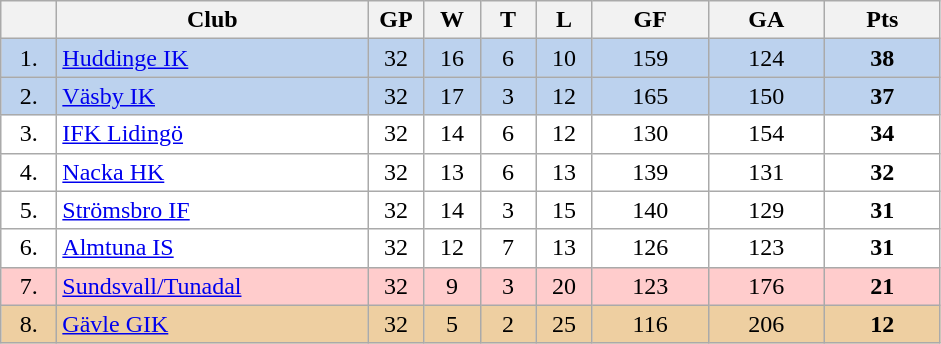<table class="wikitable">
<tr>
<th width="30"></th>
<th width="200">Club</th>
<th width="30">GP</th>
<th width="30">W</th>
<th width="30">T</th>
<th width="30">L</th>
<th width="70">GF</th>
<th width="70">GA</th>
<th width="70">Pts</th>
</tr>
<tr bgcolor="#BCD2EE" align="center">
<td>1.</td>
<td align="left"><a href='#'>Huddinge IK</a></td>
<td>32</td>
<td>16</td>
<td>6</td>
<td>10</td>
<td>159</td>
<td>124</td>
<td><strong>38</strong></td>
</tr>
<tr bgcolor="#BCD2EE" align="center">
<td>2.</td>
<td align="left"><a href='#'>Väsby IK</a></td>
<td>32</td>
<td>17</td>
<td>3</td>
<td>12</td>
<td>165</td>
<td>150</td>
<td><strong>37</strong></td>
</tr>
<tr bgcolor="#FFFFFF" align="center">
<td>3.</td>
<td align="left"><a href='#'>IFK Lidingö</a></td>
<td>32</td>
<td>14</td>
<td>6</td>
<td>12</td>
<td>130</td>
<td>154</td>
<td><strong>34</strong></td>
</tr>
<tr bgcolor="#FFFFFF" align="center">
<td>4.</td>
<td align="left"><a href='#'>Nacka HK</a></td>
<td>32</td>
<td>13</td>
<td>6</td>
<td>13</td>
<td>139</td>
<td>131</td>
<td><strong>32</strong></td>
</tr>
<tr bgcolor="#FFFFFF" align="center">
<td>5.</td>
<td align="left"><a href='#'>Strömsbro IF</a></td>
<td>32</td>
<td>14</td>
<td>3</td>
<td>15</td>
<td>140</td>
<td>129</td>
<td><strong>31</strong></td>
</tr>
<tr bgcolor="#FFFFFF" align="center">
<td>6.</td>
<td align="left"><a href='#'>Almtuna IS</a></td>
<td>32</td>
<td>12</td>
<td>7</td>
<td>13</td>
<td>126</td>
<td>123</td>
<td><strong>31</strong></td>
</tr>
<tr bgcolor="#FFCCCC" align="center">
<td>7.</td>
<td align="left"><a href='#'>Sundsvall/Tunadal</a></td>
<td>32</td>
<td>9</td>
<td>3</td>
<td>20</td>
<td>123</td>
<td>176</td>
<td><strong>21</strong></td>
</tr>
<tr bgcolor="#EECFA1" align="center">
<td>8.</td>
<td align="left"><a href='#'>Gävle GIK</a></td>
<td>32</td>
<td>5</td>
<td>2</td>
<td>25</td>
<td>116</td>
<td>206</td>
<td><strong>12</strong></td>
</tr>
</table>
